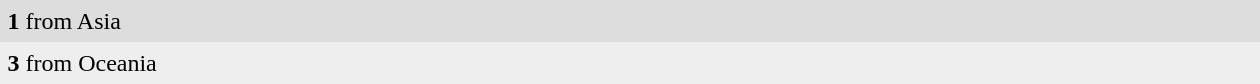<table cellpadding="5" style="border-collapse:collapse">
<tr bgcolor="DDDDDD">
<td style="width:14em"><strong>1</strong> from Asia</td>
<td style="width:12em"></td>
<td style="width:12em"></td>
<td style="width:12em"></td>
</tr>
<tr bgcolor="EEEEEE">
<td style="width:14em"><strong>3</strong> from Oceania</td>
<td style="width:12em"></td>
<td style="width:12em"></td>
<td style="width:12em"></td>
</tr>
</table>
